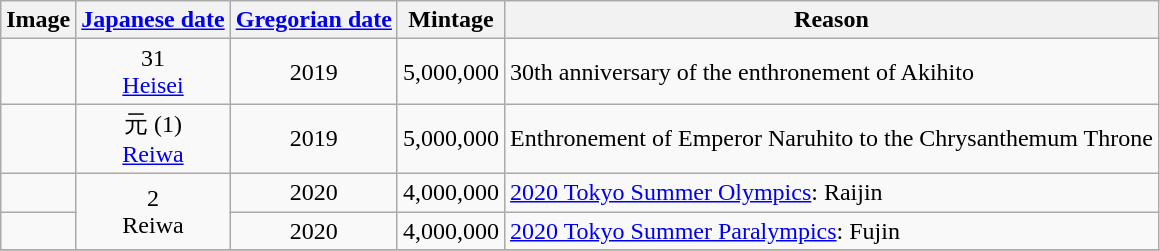<table class="wikitable">
<tr>
<th class="unsortable">Image</th>
<th class="unsortable"><a href='#'>Japanese date</a></th>
<th><a href='#'>Gregorian date</a></th>
<th>Mintage</th>
<th>Reason</th>
</tr>
<tr>
<td></td>
<td align="center">31<br><a href='#'>Heisei</a></td>
<td align="center">2019</td>
<td align="center">5,000,000</td>
<td>30th anniversary of the enthronement of Akihito</td>
</tr>
<tr>
<td></td>
<td align="center">元 (1)<br><a href='#'>Reiwa</a></td>
<td align="center">2019</td>
<td align="center">5,000,000</td>
<td>Enthronement of Emperor Naruhito to the Chrysanthemum Throne</td>
</tr>
<tr>
<td></td>
<td rowspan="2" align="center">2<br>Reiwa</td>
<td align="center">2020</td>
<td align="center">4,000,000</td>
<td><a href='#'>2020 Tokyo Summer Olympics</a>: Raijin</td>
</tr>
<tr>
<td></td>
<td align="center">2020</td>
<td align="center">4,000,000</td>
<td><a href='#'>2020 Tokyo Summer Paralympics</a>: Fujin</td>
</tr>
<tr>
</tr>
</table>
